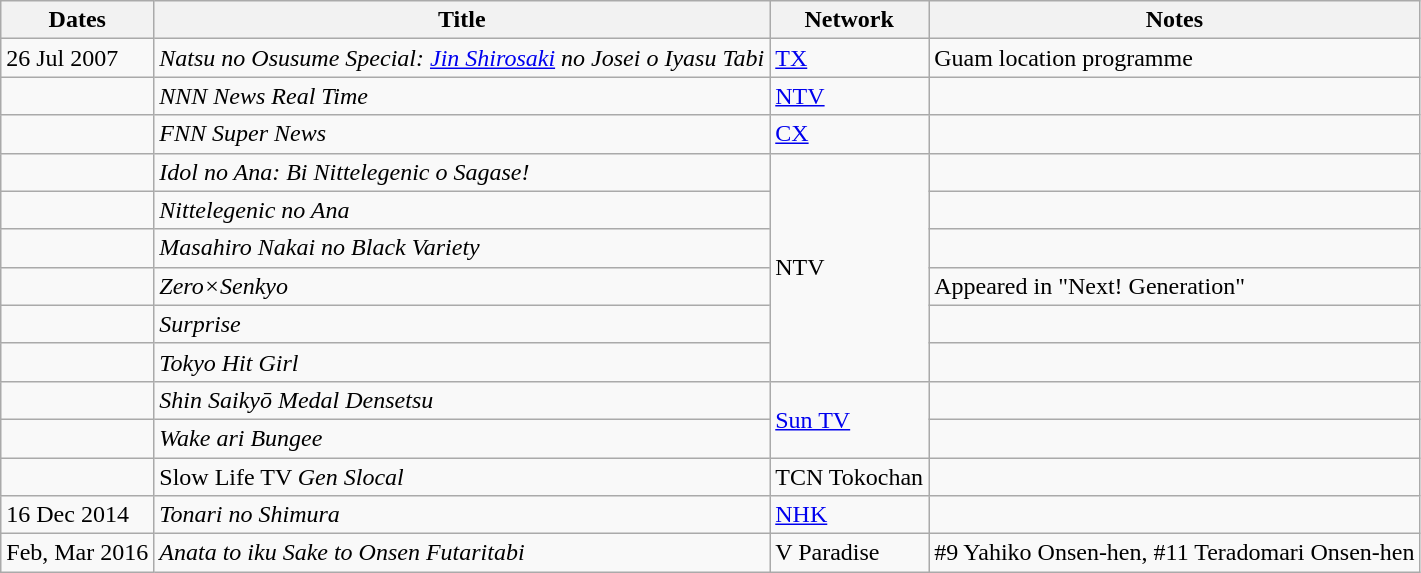<table class="wikitable">
<tr>
<th>Dates</th>
<th>Title</th>
<th>Network</th>
<th>Notes</th>
</tr>
<tr>
<td>26 Jul 2007</td>
<td><em>Natsu no Osusume Special: <a href='#'>Jin Shirosaki</a> no Josei o Iyasu Tabi</em></td>
<td><a href='#'>TX</a></td>
<td>Guam location programme</td>
</tr>
<tr>
<td></td>
<td><em>NNN News Real Time</em></td>
<td><a href='#'>NTV</a></td>
<td></td>
</tr>
<tr>
<td></td>
<td><em>FNN Super News</em></td>
<td><a href='#'>CX</a></td>
<td></td>
</tr>
<tr>
<td></td>
<td><em>Idol no Ana: Bi Nittelegenic o Sagase!</em></td>
<td rowspan="6">NTV</td>
<td></td>
</tr>
<tr>
<td></td>
<td><em>Nittelegenic no Ana</em></td>
<td></td>
</tr>
<tr>
<td></td>
<td><em>Masahiro Nakai no Black Variety</em></td>
<td></td>
</tr>
<tr>
<td></td>
<td><em>Zero×Senkyo</em></td>
<td>Appeared in "Next! Generation"</td>
</tr>
<tr>
<td></td>
<td><em>Surprise</em></td>
<td></td>
</tr>
<tr>
<td></td>
<td><em>Tokyo Hit Girl</em></td>
<td></td>
</tr>
<tr>
<td></td>
<td><em>Shin Saikyō Medal Densetsu</em></td>
<td rowspan="2"><a href='#'>Sun TV</a></td>
<td></td>
</tr>
<tr>
<td></td>
<td><em>Wake ari Bungee</em></td>
<td></td>
</tr>
<tr>
<td></td>
<td>Slow Life TV <em>Gen Slocal</em></td>
<td>TCN Tokochan</td>
<td></td>
</tr>
<tr>
<td>16 Dec 2014</td>
<td><em>Tonari no Shimura</em></td>
<td><a href='#'>NHK</a></td>
<td></td>
</tr>
<tr>
<td>Feb, Mar 2016</td>
<td><em>Anata to iku Sake to Onsen Futaritabi</em></td>
<td>V Paradise</td>
<td>#9 Yahiko Onsen-hen, #11 Teradomari Onsen-hen</td>
</tr>
</table>
